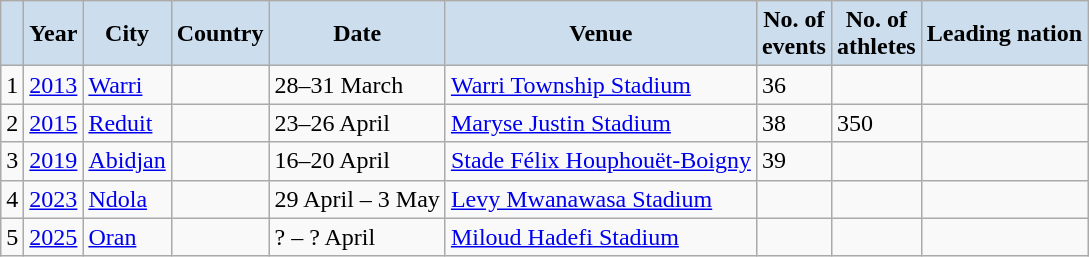<table class="wikitable sortable" align="center">
<tr>
<th style="background-color: #CCDDEE;"></th>
<th style="background-color: #CCDDEE;">Year</th>
<th style="background-color: #CCDDEE;">City</th>
<th style="background-color: #CCDDEE;">Country</th>
<th style="background-color: #CCDDEE;">Date</th>
<th style="background-color: #CCDDEE;">Venue</th>
<th style="background-color: #CCDDEE;">No. of <br>events</th>
<th style="background-color: #CCDDEE;">No. of<br>athletes</th>
<th style="background-color: #CCDDEE;">Leading nation</th>
</tr>
<tr>
<td>1</td>
<td><a href='#'>2013</a></td>
<td><a href='#'>Warri</a></td>
<td></td>
<td>28–31 March</td>
<td><a href='#'>Warri Township Stadium</a></td>
<td>36</td>
<td></td>
<td></td>
</tr>
<tr>
<td>2</td>
<td><a href='#'>2015</a></td>
<td><a href='#'>Reduit</a></td>
<td></td>
<td>23–26 April</td>
<td><a href='#'>Maryse Justin Stadium</a></td>
<td>38</td>
<td>350</td>
<td></td>
</tr>
<tr>
<td>3</td>
<td><a href='#'>2019</a></td>
<td><a href='#'>Abidjan</a></td>
<td></td>
<td>16–20 April</td>
<td><a href='#'>Stade Félix Houphouët-Boigny</a></td>
<td>39</td>
<td></td>
<td></td>
</tr>
<tr>
<td>4</td>
<td><a href='#'>2023</a></td>
<td><a href='#'>Ndola</a></td>
<td></td>
<td>29 April – 3 May</td>
<td><a href='#'>Levy Mwanawasa Stadium</a></td>
<td></td>
<td></td>
<td></td>
</tr>
<tr>
<td>5</td>
<td><a href='#'>2025</a></td>
<td><a href='#'>Oran</a></td>
<td></td>
<td>? – ? April</td>
<td><a href='#'>Miloud Hadefi Stadium</a></td>
<td></td>
<td></td>
<td></td>
</tr>
</table>
